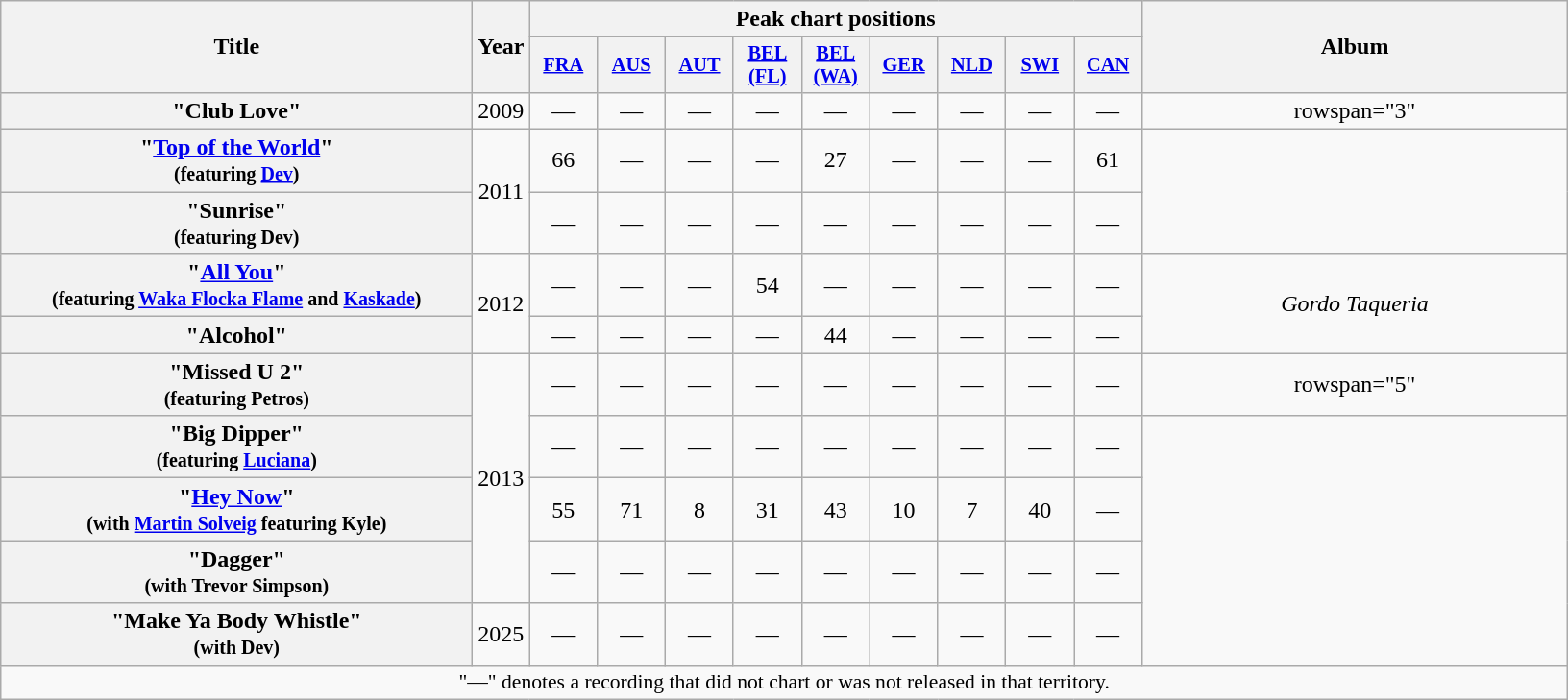<table class="wikitable plainrowheaders" style="text-align:center;">
<tr>
<th scope="col" rowspan="2" style="width:20em;">Title</th>
<th scope="col" rowspan="2" style="width:1em;">Year</th>
<th scope="col" colspan="9">Peak chart positions</th>
<th scope="col" rowspan="2" style="width:18em;">Album</th>
</tr>
<tr>
<th scope="col" style="width:3em;font-size:85%;"><a href='#'>FRA</a></th>
<th scope="col" style="width:3em;font-size:85%;"><a href='#'>AUS</a></th>
<th scope="col" style="width:3em;font-size:85%;"><a href='#'>AUT</a></th>
<th scope="col" style="width:3em;font-size:85%;"><a href='#'>BEL<br>(FL)</a></th>
<th scope="col" style="width:3em;font-size:85%;"><a href='#'>BEL<br>(WA)</a></th>
<th scope="col" style="width:3em;font-size:85%;"><a href='#'>GER</a></th>
<th scope="col" style="width:3em;font-size:85%;"><a href='#'>NLD</a></th>
<th scope="col" style="width:3em;font-size:85%;"><a href='#'>SWI</a></th>
<th scope="col" style="width:3em;font-size:85%;"><a href='#'>CAN</a></th>
</tr>
<tr>
<th scope="row">"Club Love"</th>
<td>2009</td>
<td>—</td>
<td>—</td>
<td>—</td>
<td>—</td>
<td>—</td>
<td>—</td>
<td>—</td>
<td>—</td>
<td>—</td>
<td>rowspan="3" </td>
</tr>
<tr>
<th scope="row">"<a href='#'>Top of the World</a>"<br><small>(featuring <a href='#'>Dev</a>)</small></th>
<td rowspan="2">2011</td>
<td>66</td>
<td>—</td>
<td>—</td>
<td>—</td>
<td>27</td>
<td>—</td>
<td>—</td>
<td>—</td>
<td>61</td>
</tr>
<tr>
<th scope="row">"Sunrise"<br><small>(featuring Dev)</small></th>
<td>—</td>
<td>—</td>
<td>—</td>
<td>—</td>
<td>—</td>
<td>—</td>
<td>—</td>
<td>—</td>
<td>—</td>
</tr>
<tr>
<th scope="row">"<a href='#'>All You</a>"<br><small>(featuring <a href='#'>Waka Flocka Flame</a> and <a href='#'>Kaskade</a>)</small></th>
<td rowspan="2">2012</td>
<td>—</td>
<td>—</td>
<td>—</td>
<td>54</td>
<td>—</td>
<td>—</td>
<td>—</td>
<td>—</td>
<td>—</td>
<td rowspan="2"><em>Gordo Taqueria</em></td>
</tr>
<tr>
<th scope="row">"Alcohol"</th>
<td>—</td>
<td>—</td>
<td>—</td>
<td>—</td>
<td>44</td>
<td>—</td>
<td>—</td>
<td>—</td>
<td>—</td>
</tr>
<tr>
<th scope="row">"Missed U 2"<br><small>(featuring Petros)</small></th>
<td rowspan="4">2013</td>
<td>—</td>
<td>—</td>
<td>—</td>
<td>—</td>
<td>—</td>
<td>—</td>
<td>—</td>
<td>—</td>
<td>—</td>
<td>rowspan="5" </td>
</tr>
<tr>
<th scope="row">"Big Dipper"<br><small>(featuring <a href='#'>Luciana</a>)</small></th>
<td>—</td>
<td>—</td>
<td>—</td>
<td>—</td>
<td>—</td>
<td>—</td>
<td>—</td>
<td>—</td>
<td>—</td>
</tr>
<tr>
<th scope="row">"<a href='#'>Hey Now</a>"<br><small>(with <a href='#'>Martin Solveig</a> featuring Kyle)</small></th>
<td>55</td>
<td>71</td>
<td>8</td>
<td>31</td>
<td>43</td>
<td>10</td>
<td>7</td>
<td>40</td>
<td>—</td>
</tr>
<tr>
<th scope="row">"Dagger"<br><small>(with Trevor Simpson)</small></th>
<td>—</td>
<td>—</td>
<td>—</td>
<td>—</td>
<td>—</td>
<td>—</td>
<td>—</td>
<td>—</td>
<td>—</td>
</tr>
<tr>
<th scope="row">"Make Ya Body Whistle"<br><small>(with Dev)</small></th>
<td rowspan="1">2025</td>
<td>—</td>
<td>—</td>
<td>—</td>
<td>—</td>
<td>—</td>
<td>—</td>
<td>—</td>
<td>—</td>
<td>—</td>
</tr>
<tr>
<td colspan="12" style="font-size:90%">"—" denotes a recording that did not chart or was not released in that territory.</td>
</tr>
</table>
